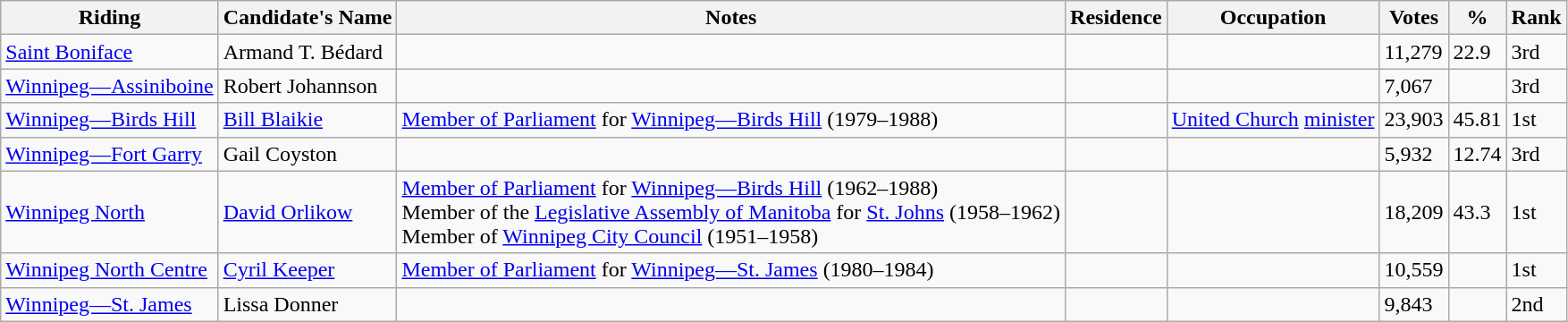<table class="wikitable sortable">
<tr>
<th>Riding<br></th>
<th>Candidate's Name</th>
<th>Notes</th>
<th>Residence</th>
<th>Occupation</th>
<th>Votes</th>
<th>%</th>
<th>Rank</th>
</tr>
<tr>
<td><a href='#'>Saint Boniface</a></td>
<td>Armand T. Bédard</td>
<td></td>
<td></td>
<td></td>
<td>11,279</td>
<td>22.9</td>
<td>3rd</td>
</tr>
<tr>
<td><a href='#'>Winnipeg—Assiniboine</a></td>
<td>Robert Johannson</td>
<td></td>
<td></td>
<td></td>
<td>7,067</td>
<td></td>
<td>3rd</td>
</tr>
<tr>
<td><a href='#'>Winnipeg—Birds Hill</a></td>
<td><a href='#'>Bill Blaikie</a></td>
<td><a href='#'>Member of Parliament</a> for <a href='#'>Winnipeg—Birds Hill</a> (1979–1988)</td>
<td></td>
<td><a href='#'>United Church</a> <a href='#'>minister</a></td>
<td>23,903</td>
<td>45.81</td>
<td>1st</td>
</tr>
<tr>
<td><a href='#'>Winnipeg—Fort Garry</a></td>
<td>Gail Coyston</td>
<td></td>
<td></td>
<td></td>
<td>5,932</td>
<td>12.74</td>
<td>3rd</td>
</tr>
<tr>
<td><a href='#'>Winnipeg North</a></td>
<td><a href='#'>David Orlikow</a></td>
<td><a href='#'>Member of Parliament</a> for <a href='#'>Winnipeg—Birds Hill</a> (1962–1988) <br> Member of the <a href='#'>Legislative Assembly of Manitoba</a> for <a href='#'>St. Johns</a> (1958–1962) <br> Member of <a href='#'>Winnipeg City Council</a> (1951–1958)</td>
<td></td>
<td></td>
<td>18,209</td>
<td>43.3</td>
<td>1st</td>
</tr>
<tr>
<td><a href='#'>Winnipeg North Centre</a></td>
<td><a href='#'>Cyril Keeper</a></td>
<td><a href='#'>Member of Parliament</a> for <a href='#'>Winnipeg—St. James</a> (1980–1984)</td>
<td></td>
<td></td>
<td>10,559</td>
<td></td>
<td>1st</td>
</tr>
<tr>
<td><a href='#'>Winnipeg—St. James</a></td>
<td>Lissa Donner</td>
<td></td>
<td></td>
<td></td>
<td>9,843</td>
<td></td>
<td>2nd</td>
</tr>
</table>
